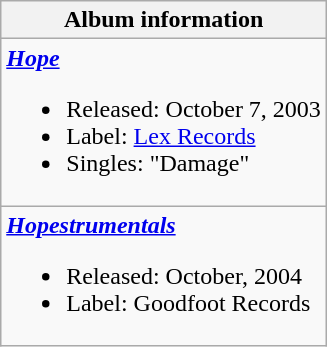<table class="wikitable">
<tr>
<th align="left">Album information</th>
</tr>
<tr>
<td align="left"><strong><em><a href='#'>Hope</a></em></strong><br><ul><li>Released: October 7, 2003</li><li>Label: <a href='#'>Lex Records</a></li><li>Singles: "Damage"</li></ul></td>
</tr>
<tr>
<td align="left"><strong><em><a href='#'>Hopestrumentals</a></em></strong><br><ul><li>Released: October, 2004</li><li>Label: Goodfoot Records</li></ul></td>
</tr>
</table>
